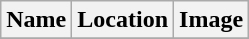<table class="wikitable sortable">
<tr>
<th>Name</th>
<th>Location</th>
<th>Image</th>
</tr>
<tr>
</tr>
</table>
